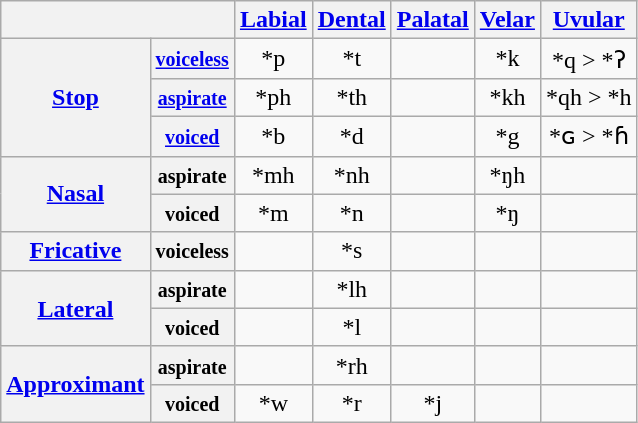<table class="wikitable" style="text-align: center;">
<tr>
<th colspan="2"></th>
<th><a href='#'>Labial</a></th>
<th><a href='#'>Dental</a></th>
<th><a href='#'>Palatal</a></th>
<th><a href='#'>Velar</a></th>
<th><a href='#'>Uvular</a></th>
</tr>
<tr>
<th rowspan="3"><a href='#'>Stop</a></th>
<th><small><a href='#'>voiceless</a></small></th>
<td>*p</td>
<td>*t</td>
<td></td>
<td>*k</td>
<td>*q > *ʔ</td>
</tr>
<tr>
<th><small><a href='#'>aspirate</a></small></th>
<td>*ph</td>
<td>*th</td>
<td></td>
<td>*kh</td>
<td>*qh > *h</td>
</tr>
<tr>
<th><small><a href='#'>voiced</a></small></th>
<td>*b</td>
<td>*d</td>
<td></td>
<td>*g</td>
<td>*ɢ > *ɦ</td>
</tr>
<tr>
<th rowspan="2"><a href='#'>Nasal</a></th>
<th><small>aspirate</small></th>
<td>*mh</td>
<td>*nh</td>
<td></td>
<td>*ŋh</td>
<td></td>
</tr>
<tr>
<th><small>voiced</small></th>
<td>*m</td>
<td>*n</td>
<td></td>
<td>*ŋ</td>
<td></td>
</tr>
<tr>
<th><a href='#'>Fricative</a></th>
<th><small>voiceless</small></th>
<td></td>
<td>*s</td>
<td></td>
<td></td>
<td></td>
</tr>
<tr>
<th rowspan="2"><a href='#'>Lateral</a></th>
<th><small>aspirate</small></th>
<td></td>
<td>*lh</td>
<td></td>
<td></td>
<td></td>
</tr>
<tr>
<th><small>voiced</small></th>
<td></td>
<td>*l</td>
<td></td>
<td></td>
<td></td>
</tr>
<tr>
<th rowspan="2"><a href='#'>Approximant</a></th>
<th><small>aspirate</small></th>
<td></td>
<td>*rh</td>
<td></td>
<td></td>
<td></td>
</tr>
<tr>
<th><small>voiced</small></th>
<td>*w</td>
<td>*r</td>
<td>*j</td>
<td></td>
<td></td>
</tr>
</table>
